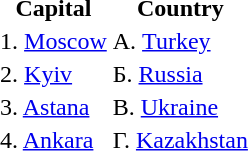<table align="center" class="standard">
<tr>
<th>Capital</th>
<th>Country</th>
</tr>
<tr ---->
<td>1. <a href='#'>Moscow</a></td>
<td>А. <a href='#'>Turkey</a></td>
</tr>
<tr ---->
<td>2. <a href='#'>Kyiv</a></td>
<td>Б. <a href='#'>Russia</a></td>
</tr>
<tr ---->
<td>3. <a href='#'>Astana</a></td>
<td>В. <a href='#'>Ukraine</a></td>
</tr>
<tr ---->
<td>4. <a href='#'>Ankara</a></td>
<td>Г. <a href='#'>Kazakhstan</a></td>
</tr>
</table>
